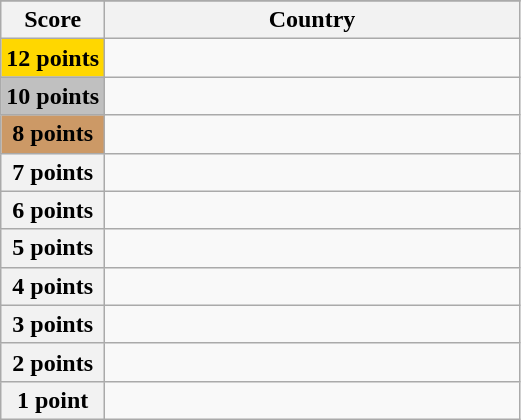<table class="wikitable">
<tr>
</tr>
<tr>
<th scope="col" width="20%">Score</th>
<th scope="col">Country</th>
</tr>
<tr>
<th scope="row" style="background:gold">12 points</th>
<td></td>
</tr>
<tr>
<th scope="row" style="background:silver">10 points</th>
<td></td>
</tr>
<tr>
<th scope="row" style="background:#CC9966">8 points</th>
<td></td>
</tr>
<tr>
<th scope="row">7 points</th>
<td></td>
</tr>
<tr>
<th scope="row">6 points</th>
<td></td>
</tr>
<tr>
<th scope="row">5 points</th>
<td></td>
</tr>
<tr>
<th scope="row">4 points</th>
<td></td>
</tr>
<tr>
<th scope="row">3 points</th>
<td></td>
</tr>
<tr>
<th scope="row">2 points</th>
<td></td>
</tr>
<tr>
<th scope="row">1 point</th>
<td></td>
</tr>
</table>
